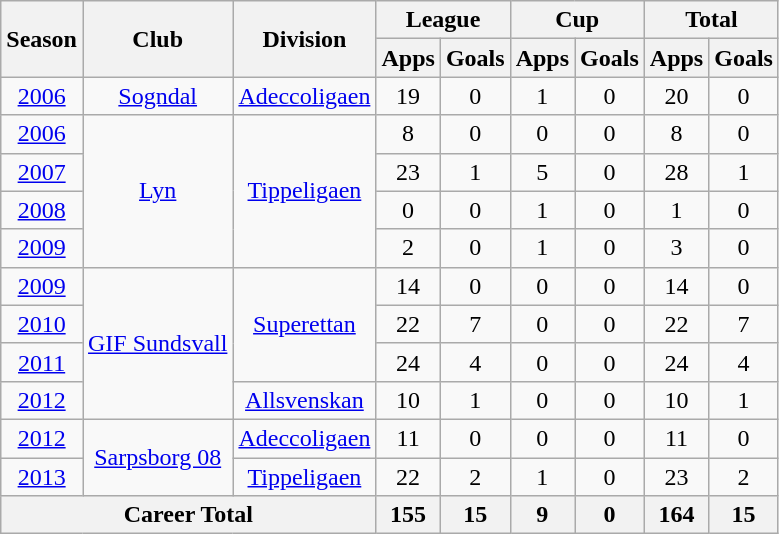<table class="wikitable" style="text-align: center;">
<tr>
<th rowspan="2">Season</th>
<th rowspan="2">Club</th>
<th rowspan="2">Division</th>
<th colspan="2">League</th>
<th colspan="2">Cup</th>
<th colspan="2">Total</th>
</tr>
<tr>
<th>Apps</th>
<th>Goals</th>
<th>Apps</th>
<th>Goals</th>
<th>Apps</th>
<th>Goals</th>
</tr>
<tr>
<td><a href='#'>2006</a></td>
<td rowspan="1" valign="center"><a href='#'>Sogndal</a></td>
<td rowspan="1" valign="center"><a href='#'>Adeccoligaen</a></td>
<td>19</td>
<td>0</td>
<td>1</td>
<td>0</td>
<td>20</td>
<td>0</td>
</tr>
<tr>
<td><a href='#'>2006</a></td>
<td rowspan="4" valign="center"><a href='#'>Lyn</a></td>
<td rowspan="4" valign="center"><a href='#'>Tippeligaen</a></td>
<td>8</td>
<td>0</td>
<td>0</td>
<td>0</td>
<td>8</td>
<td>0</td>
</tr>
<tr>
<td><a href='#'>2007</a></td>
<td>23</td>
<td>1</td>
<td>5</td>
<td>0</td>
<td>28</td>
<td>1</td>
</tr>
<tr>
<td><a href='#'>2008</a></td>
<td>0</td>
<td>0</td>
<td>1</td>
<td>0</td>
<td>1</td>
<td>0</td>
</tr>
<tr>
<td><a href='#'>2009</a></td>
<td>2</td>
<td>0</td>
<td>1</td>
<td>0</td>
<td>3</td>
<td>0</td>
</tr>
<tr>
<td><a href='#'>2009</a></td>
<td rowspan="4" valign="center"><a href='#'>GIF Sundsvall</a></td>
<td rowspan="3" valign="center"><a href='#'>Superettan</a></td>
<td>14</td>
<td>0</td>
<td>0</td>
<td>0</td>
<td>14</td>
<td>0</td>
</tr>
<tr>
<td><a href='#'>2010</a></td>
<td>22</td>
<td>7</td>
<td>0</td>
<td>0</td>
<td>22</td>
<td>7</td>
</tr>
<tr>
<td><a href='#'>2011</a></td>
<td>24</td>
<td>4</td>
<td>0</td>
<td>0</td>
<td>24</td>
<td>4</td>
</tr>
<tr>
<td><a href='#'>2012</a></td>
<td rowspan="1" valign="center"><a href='#'>Allsvenskan</a></td>
<td>10</td>
<td>1</td>
<td>0</td>
<td>0</td>
<td>10</td>
<td>1</td>
</tr>
<tr>
<td><a href='#'>2012</a></td>
<td rowspan="2" valign="center"><a href='#'>Sarpsborg 08</a></td>
<td rowspan="1" valign="center"><a href='#'>Adeccoligaen</a></td>
<td>11</td>
<td>0</td>
<td>0</td>
<td>0</td>
<td>11</td>
<td>0</td>
</tr>
<tr>
<td><a href='#'>2013</a></td>
<td rowspan="1" valign="center"><a href='#'>Tippeligaen</a></td>
<td>22</td>
<td>2</td>
<td>1</td>
<td>0</td>
<td>23</td>
<td>2</td>
</tr>
<tr>
<th colspan="3">Career Total</th>
<th>155</th>
<th>15</th>
<th>9</th>
<th>0</th>
<th>164</th>
<th>15</th>
</tr>
</table>
